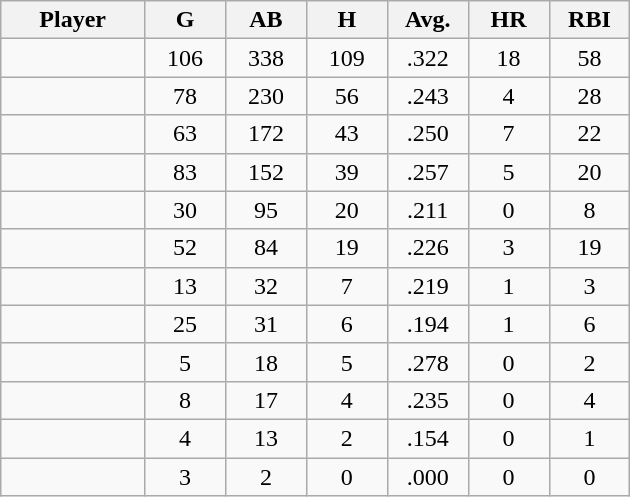<table class="wikitable sortable">
<tr>
<th bgcolor="#DDDDFF" width="16%">Player</th>
<th bgcolor="#DDDDFF" width="9%">G</th>
<th bgcolor="#DDDDFF" width="9%">AB</th>
<th bgcolor="#DDDDFF" width="9%">H</th>
<th bgcolor="#DDDDFF" width="9%">Avg.</th>
<th bgcolor="#DDDDFF" width="9%">HR</th>
<th bgcolor="#DDDDFF" width="9%">RBI</th>
</tr>
<tr align="center">
<td></td>
<td>106</td>
<td>338</td>
<td>109</td>
<td>.322</td>
<td>18</td>
<td>58</td>
</tr>
<tr align="center">
<td></td>
<td>78</td>
<td>230</td>
<td>56</td>
<td>.243</td>
<td>4</td>
<td>28</td>
</tr>
<tr align="center">
<td></td>
<td>63</td>
<td>172</td>
<td>43</td>
<td>.250</td>
<td>7</td>
<td>22</td>
</tr>
<tr align="center">
<td></td>
<td>83</td>
<td>152</td>
<td>39</td>
<td>.257</td>
<td>5</td>
<td>20</td>
</tr>
<tr align="center">
<td></td>
<td>30</td>
<td>95</td>
<td>20</td>
<td>.211</td>
<td>0</td>
<td>8</td>
</tr>
<tr align="center">
<td></td>
<td>52</td>
<td>84</td>
<td>19</td>
<td>.226</td>
<td>3</td>
<td>19</td>
</tr>
<tr align="center">
<td></td>
<td>13</td>
<td>32</td>
<td>7</td>
<td>.219</td>
<td>1</td>
<td>3</td>
</tr>
<tr align="center">
<td></td>
<td>25</td>
<td>31</td>
<td>6</td>
<td>.194</td>
<td>1</td>
<td>6</td>
</tr>
<tr align="center">
<td></td>
<td>5</td>
<td>18</td>
<td>5</td>
<td>.278</td>
<td>0</td>
<td>2</td>
</tr>
<tr align="center">
<td></td>
<td>8</td>
<td>17</td>
<td>4</td>
<td>.235</td>
<td>0</td>
<td>4</td>
</tr>
<tr align="center">
<td></td>
<td>4</td>
<td>13</td>
<td>2</td>
<td>.154</td>
<td>0</td>
<td>1</td>
</tr>
<tr align="center">
<td></td>
<td>3</td>
<td>2</td>
<td>0</td>
<td>.000</td>
<td>0</td>
<td>0</td>
</tr>
</table>
